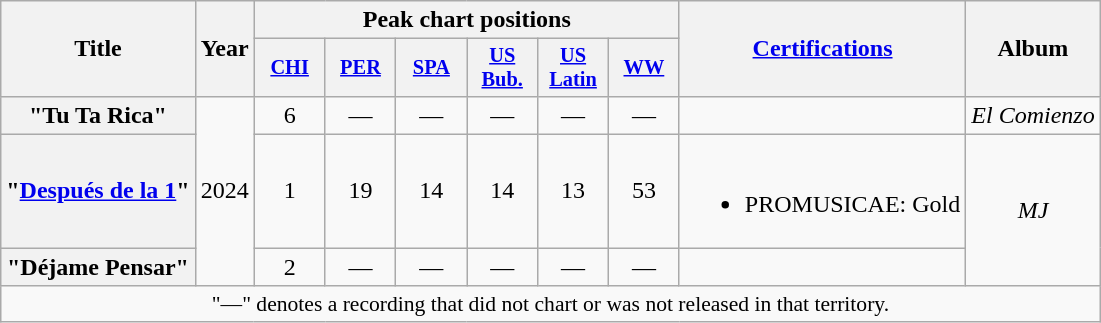<table class="wikitable plainrowheaders" style="text-align:center;">
<tr>
<th scope="col" rowspan="2">Title</th>
<th scope="col" rowspan="2">Year</th>
<th scope="col" colspan="6">Peak chart positions</th>
<th scope="col" rowspan="2"><a href='#'>Certifications</a></th>
<th scope="col" rowspan="2">Album</th>
</tr>
<tr>
<th scope="col" style="width:3em;font-size:85%;"><a href='#'>CHI</a><br></th>
<th scope="col" style="width:3em;font-size:85%;"><a href='#'>PER</a><br></th>
<th scope="col" style="width:3em;font-size:85%;"><a href='#'>SPA</a><br></th>
<th scope="col" style="width:3em;font-size:85%;"><a href='#'>US<br>Bub.</a><br></th>
<th scope="col" style="width:3em;font-size:85%;"><a href='#'>US<br>Latin</a><br></th>
<th scope="col" style="width:3em;font-size:85%;"><a href='#'>WW</a><br></th>
</tr>
<tr>
<th scope="row">"Tu Ta Rica"<br></th>
<td rowspan="3">2024</td>
<td>6</td>
<td>—</td>
<td>—</td>
<td>—</td>
<td>—</td>
<td>—</td>
<td></td>
<td><em>El Comienzo</em></td>
</tr>
<tr>
<th scope="row">"<a href='#'>Después de la 1</a>"<br></th>
<td>1</td>
<td>19</td>
<td>14</td>
<td>14</td>
<td>13</td>
<td>53</td>
<td><br><ul><li>PROMUSICAE: Gold</li></ul></td>
<td rowspan="2"><em>MJ</em></td>
</tr>
<tr>
<th scope="row">"Déjame Pensar"<br></th>
<td>2</td>
<td>—</td>
<td>—</td>
<td>—</td>
<td>—</td>
<td>—</td>
<td></td>
</tr>
<tr>
<td colspan="10" style="font-size:90%">"—" denotes a recording that did not chart or was not released in that territory.</td>
</tr>
</table>
